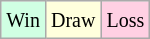<table class="wikitable">
<tr>
<td style="background-color: #d0ffe3;"><small>Win</small></td>
<td style="background-color: #ffffdd;"><small>Draw</small></td>
<td style="background-color: #ffd0e3;"><small>Loss</small></td>
</tr>
</table>
